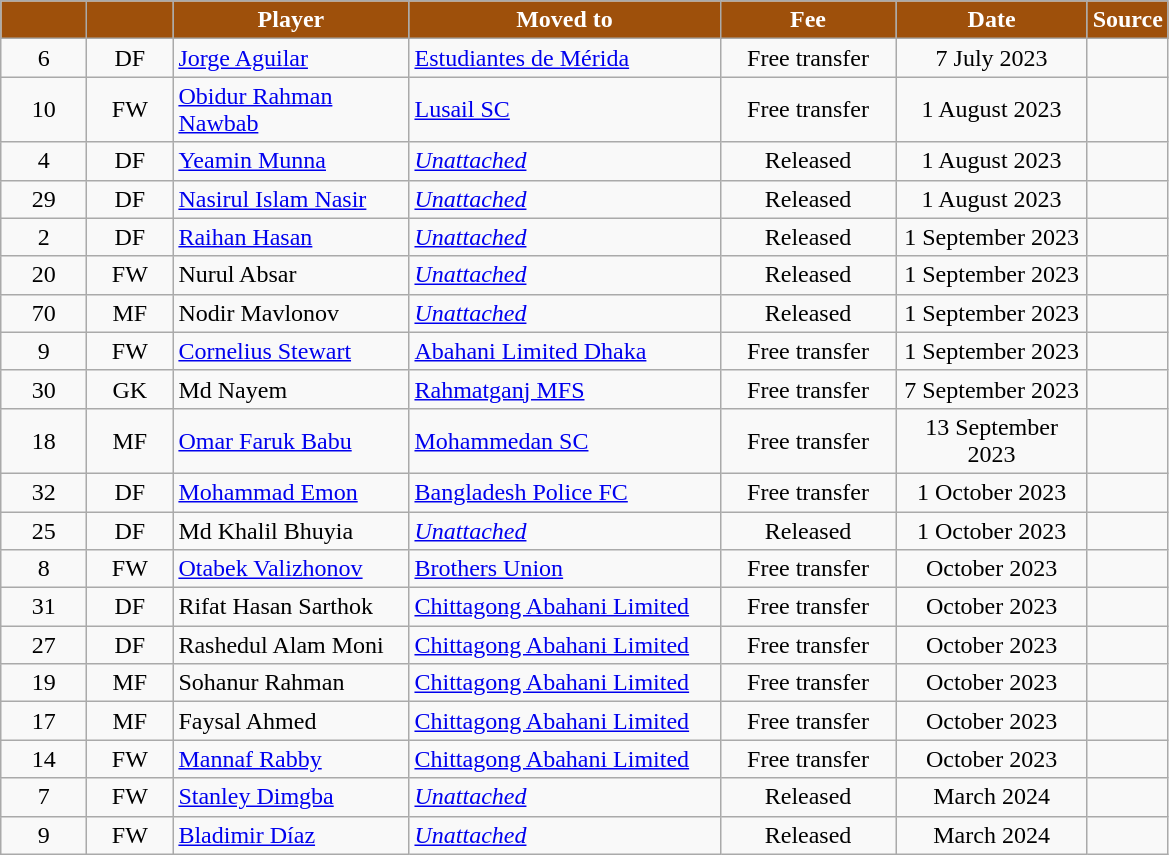<table class="wikitable plainrowheaders sortable" style="text-align:center">
<tr>
<th style="background:#9e500b; color:white; width:50px;"></th>
<th style="background:#9e500b; color:white; width:50px;"></th>
<th style="background:#9e500b; color:white; width:150px;">Player</th>
<th style="background:#9e500b; color:white; width:200px;">Moved to</th>
<th style="background:#9e500b; color:white; width:110px;">Fee</th>
<th style="background:#9e500b; color:white; width:120px;">Date</th>
<th style="background:#9e500b; color:white; width:25px;">Source</th>
</tr>
<tr>
<td>6</td>
<td>DF</td>
<td align="left"> <a href='#'>Jorge Aguilar</a></td>
<td align="left"> <a href='#'>Estudiantes de Mérida</a></td>
<td>Free transfer</td>
<td>7 July 2023</td>
<td></td>
</tr>
<tr>
<td align="center">10</td>
<td align="center">FW</td>
<td align="left"><a href='#'>Obidur Rahman Nawbab</a></td>
<td align="left"><a href='#'>Lusail SC</a></td>
<td align="center">Free transfer</td>
<td>1 August 2023</td>
<td></td>
</tr>
<tr>
<td align="center">4</td>
<td align="center">DF</td>
<td align="left"><a href='#'>Yeamin Munna</a></td>
<td align="left"><em><a href='#'>Unattached</a></em></td>
<td align="center">Released</td>
<td>1 August 2023</td>
<td></td>
</tr>
<tr>
<td align="center">29</td>
<td align="center">DF</td>
<td align="left"><a href='#'>Nasirul Islam Nasir</a></td>
<td align="left"><em><a href='#'>Unattached</a></em></td>
<td align="center">Released</td>
<td>1 August 2023</td>
<td></td>
</tr>
<tr>
<td align="center">2</td>
<td align="center">DF</td>
<td align="left"><a href='#'>Raihan Hasan</a></td>
<td align="left"><em><a href='#'>Unattached</a></em></td>
<td align="center">Released</td>
<td>1 September 2023</td>
<td></td>
</tr>
<tr>
<td align="center">20</td>
<td align="center">FW</td>
<td align="left">Nurul Absar</td>
<td align="left"><em><a href='#'>Unattached</a></em></td>
<td align="center">Released</td>
<td>1 September 2023</td>
<td></td>
</tr>
<tr>
<td align="center">70</td>
<td align="center">MF</td>
<td align="left"> Nodir Mavlonov</td>
<td align="left"><em><a href='#'>Unattached</a></em></td>
<td align="center">Released</td>
<td>1 September 2023</td>
<td></td>
</tr>
<tr>
<td align="center">9</td>
<td align="center">FW</td>
<td align="left"> <a href='#'>Cornelius Stewart</a></td>
<td align="left"><a href='#'>Abahani Limited Dhaka</a></td>
<td>Free transfer</td>
<td>1 September 2023</td>
<td></td>
</tr>
<tr>
<td align="center">30</td>
<td align="center">GK</td>
<td align="left">Md Nayem</td>
<td align="left"><a href='#'>Rahmatganj MFS</a></td>
<td>Free transfer</td>
<td>7 September 2023</td>
<td></td>
</tr>
<tr>
<td align="center">18</td>
<td align="center">MF</td>
<td align="left"><a href='#'>Omar Faruk Babu</a></td>
<td align="left"><a href='#'>Mohammedan SC</a></td>
<td>Free transfer</td>
<td>13 September 2023</td>
<td></td>
</tr>
<tr>
<td align="center">32</td>
<td align="center">DF</td>
<td align="left"><a href='#'>Mohammad Emon</a></td>
<td align="left"><a href='#'>Bangladesh Police FC</a></td>
<td align="center">Free transfer</td>
<td>1 October 2023</td>
<td></td>
</tr>
<tr>
<td align="center">25</td>
<td align="center">DF</td>
<td align="left">Md Khalil Bhuyia</td>
<td align="left"><em><a href='#'>Unattached</a></em></td>
<td align="center">Released</td>
<td>1 October 2023</td>
<td></td>
</tr>
<tr>
<td align="center">8</td>
<td align="center">FW</td>
<td align="left"> <a href='#'>Otabek Valizhonov</a></td>
<td align="left"><a href='#'>Brothers Union</a></td>
<td>Free transfer</td>
<td>October 2023</td>
<td></td>
</tr>
<tr>
<td align="center">31</td>
<td align="center">DF</td>
<td align="left">Rifat Hasan Sarthok</td>
<td align="left"><a href='#'>Chittagong Abahani Limited</a></td>
<td>Free transfer</td>
<td>October 2023</td>
<td></td>
</tr>
<tr>
<td align="center">27</td>
<td align="center">DF</td>
<td align="left">Rashedul Alam Moni</td>
<td align="left"><a href='#'>Chittagong Abahani Limited</a></td>
<td>Free transfer</td>
<td>October 2023</td>
<td></td>
</tr>
<tr>
<td align="center">19</td>
<td align="center">MF</td>
<td align="left">Sohanur Rahman</td>
<td align="left"><a href='#'>Chittagong Abahani Limited</a></td>
<td>Free transfer</td>
<td>October 2023</td>
<td></td>
</tr>
<tr>
<td align="center">17</td>
<td align="center">MF</td>
<td align="left">Faysal Ahmed</td>
<td align="left"><a href='#'>Chittagong Abahani Limited</a></td>
<td>Free transfer</td>
<td>October 2023</td>
<td></td>
</tr>
<tr>
<td align="center">14</td>
<td align="center">FW</td>
<td align="left"><a href='#'>Mannaf Rabby</a></td>
<td align="left"><a href='#'>Chittagong Abahani Limited</a></td>
<td>Free transfer</td>
<td>October 2023</td>
<td></td>
</tr>
<tr>
<td align="center">7</td>
<td align="center">FW</td>
<td align="left"> <a href='#'>Stanley Dimgba</a></td>
<td align="left"><em><a href='#'>Unattached</a></em></td>
<td align="center">Released</td>
<td>March 2024</td>
<td></td>
</tr>
<tr>
<td align="center">9</td>
<td align="center">FW</td>
<td align="left"> <a href='#'>Bladimir Díaz</a></td>
<td align="left"><em><a href='#'>Unattached</a></em></td>
<td align="center">Released</td>
<td>March 2024</td>
<td></td>
</tr>
</table>
